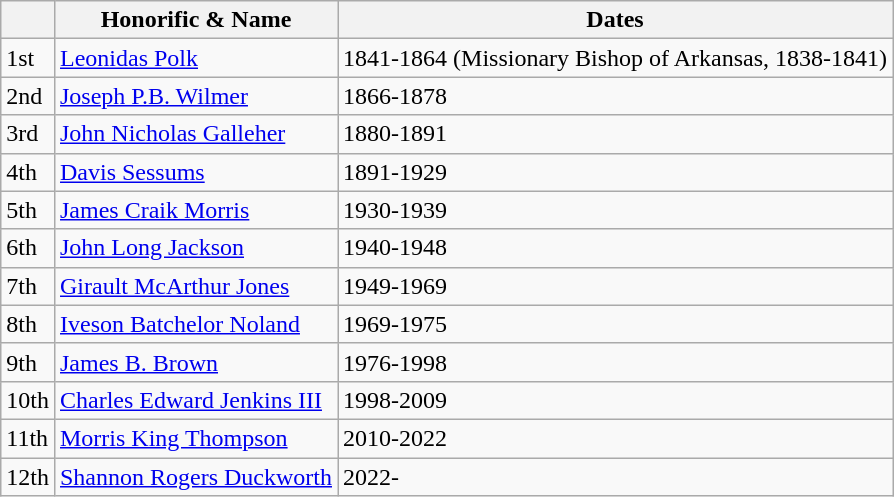<table class="wikitable">
<tr>
<th></th>
<th>Honorific & Name</th>
<th>Dates</th>
</tr>
<tr>
<td>1st</td>
<td><a href='#'>Leonidas Polk</a></td>
<td>1841-1864 (Missionary Bishop of Arkansas, 1838-1841)</td>
</tr>
<tr>
<td>2nd</td>
<td><a href='#'>Joseph P.B. Wilmer</a></td>
<td>1866-1878</td>
</tr>
<tr>
<td>3rd</td>
<td><a href='#'>John Nicholas Galleher</a></td>
<td>1880-1891</td>
</tr>
<tr>
<td>4th</td>
<td><a href='#'>Davis Sessums</a></td>
<td>1891-1929</td>
</tr>
<tr>
<td>5th</td>
<td><a href='#'>James Craik Morris</a></td>
<td>1930-1939</td>
</tr>
<tr>
<td>6th</td>
<td><a href='#'>John Long Jackson</a></td>
<td>1940-1948</td>
</tr>
<tr>
<td>7th</td>
<td><a href='#'>Girault McArthur Jones</a></td>
<td>1949-1969</td>
</tr>
<tr>
<td>8th</td>
<td><a href='#'>Iveson Batchelor Noland</a></td>
<td>1969-1975</td>
</tr>
<tr>
<td>9th</td>
<td><a href='#'>James B. Brown</a></td>
<td>1976-1998</td>
</tr>
<tr>
<td>10th</td>
<td><a href='#'>Charles Edward Jenkins III</a></td>
<td>1998-2009</td>
</tr>
<tr>
<td>11th</td>
<td><a href='#'>Morris King Thompson</a></td>
<td>2010-2022</td>
</tr>
<tr>
<td>12th</td>
<td><a href='#'>Shannon Rogers Duckworth</a></td>
<td>2022-</td>
</tr>
</table>
